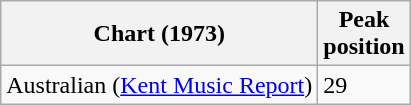<table class="wikitable sortable plainrowheaders">
<tr>
<th scope="col">Chart (1973)</th>
<th scope="col">Peak<br>position</th>
</tr>
<tr>
<td>Australian (<a href='#'>Kent Music Report</a>)</td>
<td>29</td>
</tr>
</table>
